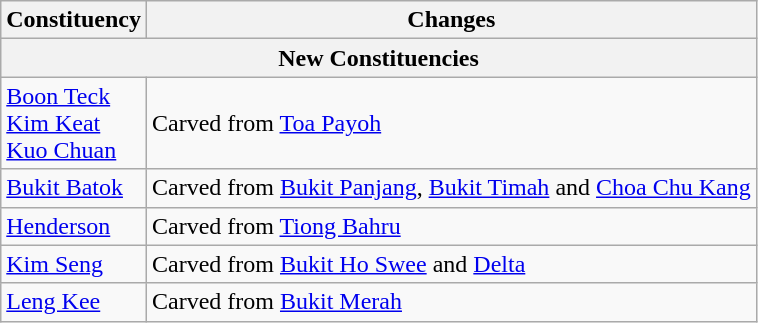<table class=wikitable>
<tr>
<th>Constituency</th>
<th>Changes</th>
</tr>
<tr>
<th colspan="2">New Constituencies</th>
</tr>
<tr>
<td><a href='#'>Boon Teck</a><br><a href='#'>Kim Keat</a><br><a href='#'>Kuo Chuan</a></td>
<td>Carved from <a href='#'>Toa Payoh</a></td>
</tr>
<tr>
<td><a href='#'>Bukit Batok</a></td>
<td>Carved from <a href='#'>Bukit Panjang</a>, <a href='#'>Bukit Timah</a> and <a href='#'>Choa Chu Kang</a></td>
</tr>
<tr>
<td><a href='#'>Henderson</a></td>
<td>Carved from <a href='#'>Tiong Bahru</a></td>
</tr>
<tr>
<td><a href='#'>Kim Seng</a></td>
<td>Carved from <a href='#'>Bukit Ho Swee</a> and <a href='#'>Delta</a></td>
</tr>
<tr>
<td><a href='#'>Leng Kee</a></td>
<td>Carved from <a href='#'>Bukit Merah</a></td>
</tr>
</table>
